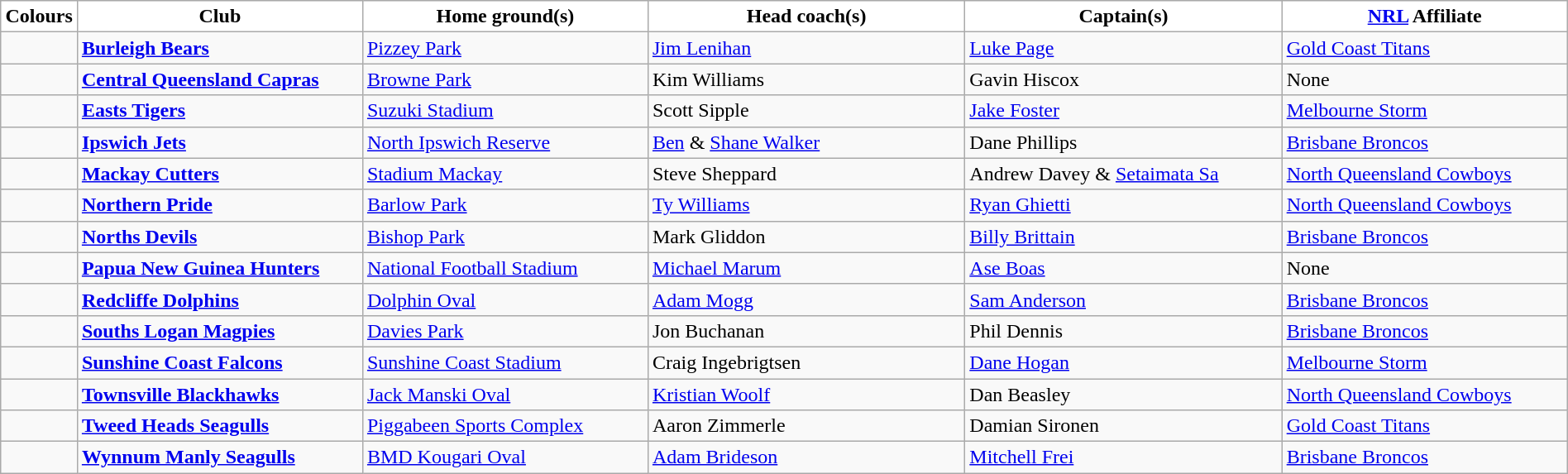<table class="wikitable" style="width:100%; text-align:left">
<tr>
<th style="background:white; width:1%">Colours</th>
<th style="background:white; width:18%">Club</th>
<th style="background:white; width:18%">Home ground(s)</th>
<th style="background:white; width:20%">Head coach(s)</th>
<th style="background:white; width:20%">Captain(s)</th>
<th style="background:white; width:18%"><a href='#'>NRL</a> Affiliate</th>
</tr>
<tr>
<td></td>
<td><strong><a href='#'>Burleigh Bears</a></strong></td>
<td><a href='#'>Pizzey Park</a></td>
<td><a href='#'>Jim Lenihan</a></td>
<td><a href='#'>Luke Page</a></td>
<td> <a href='#'>Gold Coast Titans</a></td>
</tr>
<tr>
<td></td>
<td><strong><a href='#'>Central Queensland Capras</a></strong></td>
<td><a href='#'>Browne Park</a></td>
<td>Kim Williams</td>
<td>Gavin Hiscox</td>
<td>None</td>
</tr>
<tr>
<td></td>
<td><strong><a href='#'>Easts Tigers</a></strong></td>
<td><a href='#'>Suzuki Stadium</a></td>
<td>Scott Sipple</td>
<td><a href='#'>Jake Foster</a></td>
<td> <a href='#'>Melbourne Storm</a></td>
</tr>
<tr>
<td></td>
<td><strong><a href='#'>Ipswich Jets</a></strong></td>
<td><a href='#'>North Ipswich Reserve</a></td>
<td><a href='#'>Ben</a> & <a href='#'>Shane Walker</a></td>
<td>Dane Phillips</td>
<td> <a href='#'>Brisbane Broncos</a></td>
</tr>
<tr>
<td></td>
<td><strong><a href='#'>Mackay Cutters</a></strong></td>
<td><a href='#'>Stadium Mackay</a></td>
<td>Steve Sheppard</td>
<td>Andrew Davey & <a href='#'>Setaimata Sa</a></td>
<td> <a href='#'>North Queensland Cowboys</a></td>
</tr>
<tr>
<td></td>
<td><strong><a href='#'>Northern Pride</a></strong></td>
<td><a href='#'>Barlow Park</a></td>
<td><a href='#'>Ty Williams</a></td>
<td><a href='#'>Ryan Ghietti</a></td>
<td> <a href='#'>North Queensland Cowboys</a></td>
</tr>
<tr>
<td></td>
<td><strong><a href='#'>Norths Devils</a></strong></td>
<td><a href='#'>Bishop Park</a></td>
<td>Mark Gliddon</td>
<td><a href='#'>Billy Brittain</a></td>
<td> <a href='#'>Brisbane Broncos</a></td>
</tr>
<tr>
<td></td>
<td><strong><a href='#'>Papua New Guinea Hunters</a></strong></td>
<td><a href='#'>National Football Stadium</a></td>
<td><a href='#'>Michael Marum</a></td>
<td><a href='#'>Ase Boas</a></td>
<td>None</td>
</tr>
<tr>
<td></td>
<td><strong><a href='#'>Redcliffe Dolphins</a></strong></td>
<td><a href='#'>Dolphin Oval</a></td>
<td><a href='#'>Adam Mogg</a></td>
<td><a href='#'>Sam Anderson</a></td>
<td> <a href='#'>Brisbane Broncos</a></td>
</tr>
<tr>
<td></td>
<td><strong><a href='#'>Souths Logan Magpies</a></strong></td>
<td><a href='#'>Davies Park</a></td>
<td>Jon Buchanan</td>
<td>Phil Dennis</td>
<td> <a href='#'>Brisbane Broncos</a></td>
</tr>
<tr>
<td></td>
<td><strong><a href='#'>Sunshine Coast Falcons</a></strong></td>
<td><a href='#'>Sunshine Coast Stadium</a></td>
<td>Craig Ingebrigtsen</td>
<td><a href='#'>Dane Hogan</a></td>
<td> <a href='#'>Melbourne Storm</a></td>
</tr>
<tr>
<td></td>
<td><strong><a href='#'>Townsville Blackhawks</a></strong></td>
<td><a href='#'>Jack Manski Oval</a></td>
<td><a href='#'>Kristian Woolf</a></td>
<td>Dan Beasley</td>
<td> <a href='#'>North Queensland Cowboys</a></td>
</tr>
<tr>
<td></td>
<td><strong><a href='#'>Tweed Heads Seagulls</a></strong></td>
<td><a href='#'>Piggabeen Sports Complex</a></td>
<td>Aaron Zimmerle</td>
<td>Damian Sironen</td>
<td> <a href='#'>Gold Coast Titans</a></td>
</tr>
<tr>
<td></td>
<td><strong><a href='#'>Wynnum Manly Seagulls</a></strong></td>
<td><a href='#'>BMD Kougari Oval</a></td>
<td><a href='#'>Adam Brideson</a></td>
<td><a href='#'>Mitchell Frei</a></td>
<td> <a href='#'>Brisbane Broncos</a></td>
</tr>
</table>
